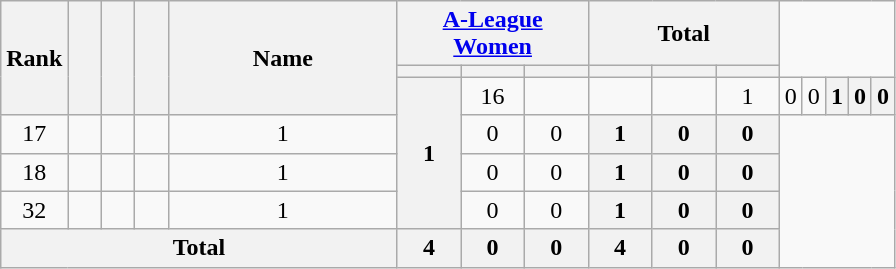<table class="wikitable sortable" style="text-align:center;">
<tr>
<th rowspan="3" width="15">Rank</th>
<th rowspan="3" width="15"></th>
<th rowspan="3" width="15"></th>
<th rowspan="3" width="15"></th>
<th rowspan="3" width="145">Name</th>
<th colspan="3" width="120"><a href='#'>A-League Women</a></th>
<th colspan="3" width="120">Total</th>
</tr>
<tr>
<th style="width:30px"></th>
<th style="width:30px"></th>
<th style="width:30px"></th>
<th style="width:30px"></th>
<th style="width:30px"></th>
<th style="width:30px"></th>
</tr>
<tr>
<th rowspan="4">1</th>
<td>16</td>
<td></td>
<td></td>
<td align="left"><br></td>
<td>1</td>
<td>0</td>
<td>0<br></td>
<th>1</th>
<th>0</th>
<th>0</th>
</tr>
<tr>
<td>17</td>
<td></td>
<td></td>
<td align="left"><br></td>
<td>1</td>
<td>0</td>
<td>0<br></td>
<th>1</th>
<th>0</th>
<th>0</th>
</tr>
<tr>
<td>18</td>
<td></td>
<td></td>
<td align="left"><br></td>
<td>1</td>
<td>0</td>
<td>0<br></td>
<th>1</th>
<th>0</th>
<th>0</th>
</tr>
<tr>
<td>32</td>
<td></td>
<td></td>
<td align="left"><br></td>
<td>1</td>
<td>0</td>
<td>0<br></td>
<th>1</th>
<th>0</th>
<th>0</th>
</tr>
<tr>
<th colspan="5">Total<br></th>
<th>4</th>
<th>0</th>
<th>0<br></th>
<th>4</th>
<th>0</th>
<th>0</th>
</tr>
</table>
